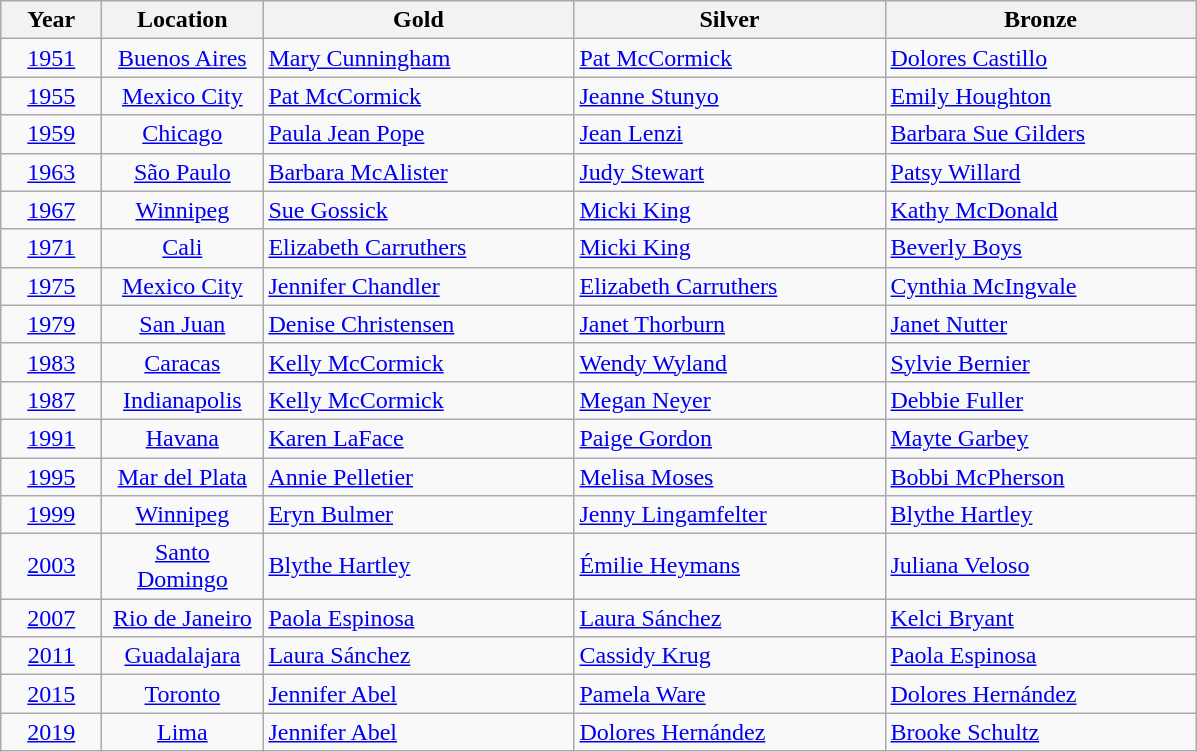<table class="wikitable">
<tr>
<th width="60">Year</th>
<th width="100">Location</th>
<th width="200">Gold</th>
<th width="200">Silver</th>
<th width="200">Bronze</th>
</tr>
<tr>
<td align="center"><a href='#'>1951</a></td>
<td align="center"><a href='#'>Buenos Aires</a></td>
<td> <a href='#'>Mary Cunningham</a></td>
<td> <a href='#'>Pat McCormick</a></td>
<td> <a href='#'>Dolores Castillo</a></td>
</tr>
<tr>
<td align="center"><a href='#'>1955</a></td>
<td align="center"><a href='#'>Mexico City</a></td>
<td> <a href='#'>Pat McCormick</a></td>
<td> <a href='#'>Jeanne Stunyo</a></td>
<td> <a href='#'>Emily Houghton</a></td>
</tr>
<tr>
<td align="center"><a href='#'>1959</a></td>
<td align="center"><a href='#'>Chicago</a></td>
<td> <a href='#'>Paula Jean Pope</a></td>
<td> <a href='#'>Jean Lenzi</a></td>
<td> <a href='#'>Barbara Sue Gilders</a></td>
</tr>
<tr>
<td align="center"><a href='#'>1963</a></td>
<td align="center"><a href='#'>São Paulo</a></td>
<td> <a href='#'>Barbara McAlister</a></td>
<td> <a href='#'>Judy Stewart</a></td>
<td> <a href='#'>Patsy Willard</a></td>
</tr>
<tr>
<td align="center"><a href='#'>1967</a></td>
<td align="center"><a href='#'>Winnipeg</a></td>
<td> <a href='#'>Sue Gossick</a></td>
<td> <a href='#'>Micki King</a></td>
<td> <a href='#'>Kathy McDonald</a></td>
</tr>
<tr>
<td align="center"><a href='#'>1971</a></td>
<td align="center"><a href='#'>Cali</a></td>
<td> <a href='#'>Elizabeth Carruthers</a></td>
<td> <a href='#'>Micki King</a></td>
<td> <a href='#'>Beverly Boys</a></td>
</tr>
<tr>
<td align="center"><a href='#'>1975</a></td>
<td align="center"><a href='#'>Mexico City</a></td>
<td> <a href='#'>Jennifer Chandler</a></td>
<td> <a href='#'>Elizabeth Carruthers</a></td>
<td> <a href='#'>Cynthia McIngvale</a></td>
</tr>
<tr>
<td align="center"><a href='#'>1979</a></td>
<td align="center"><a href='#'>San Juan</a></td>
<td> <a href='#'>Denise Christensen</a></td>
<td> <a href='#'>Janet Thorburn</a></td>
<td> <a href='#'>Janet Nutter</a></td>
</tr>
<tr>
<td align="center"><a href='#'>1983</a></td>
<td align="center"><a href='#'>Caracas</a></td>
<td> <a href='#'>Kelly McCormick</a></td>
<td> <a href='#'>Wendy Wyland</a></td>
<td> <a href='#'>Sylvie Bernier</a></td>
</tr>
<tr>
<td align="center"><a href='#'>1987</a></td>
<td align="center"><a href='#'>Indianapolis</a></td>
<td> <a href='#'>Kelly McCormick</a></td>
<td> <a href='#'>Megan Neyer</a></td>
<td> <a href='#'>Debbie Fuller</a></td>
</tr>
<tr>
<td align="center"><a href='#'>1991</a></td>
<td align="center"><a href='#'>Havana</a></td>
<td> <a href='#'>Karen LaFace</a></td>
<td> <a href='#'>Paige Gordon</a></td>
<td> <a href='#'>Mayte Garbey</a></td>
</tr>
<tr>
<td align="center"><a href='#'>1995</a></td>
<td align="center"><a href='#'>Mar del Plata</a></td>
<td> <a href='#'>Annie Pelletier</a></td>
<td> <a href='#'>Melisa Moses</a></td>
<td> <a href='#'>Bobbi McPherson</a></td>
</tr>
<tr>
<td align="center"><a href='#'>1999</a></td>
<td align="center"><a href='#'>Winnipeg</a></td>
<td> <a href='#'>Eryn Bulmer</a></td>
<td> <a href='#'>Jenny Lingamfelter</a></td>
<td> <a href='#'>Blythe Hartley</a></td>
</tr>
<tr>
<td align="center"><a href='#'>2003</a></td>
<td align="center"><a href='#'>Santo Domingo</a></td>
<td> <a href='#'>Blythe Hartley</a></td>
<td> <a href='#'>Émilie Heymans</a></td>
<td> <a href='#'>Juliana Veloso</a></td>
</tr>
<tr>
<td align="center"><a href='#'>2007</a></td>
<td align="center"><a href='#'>Rio de Janeiro</a></td>
<td> <a href='#'>Paola Espinosa</a></td>
<td> <a href='#'>Laura Sánchez</a></td>
<td> <a href='#'>Kelci Bryant</a></td>
</tr>
<tr>
<td align="center"><a href='#'>2011</a></td>
<td align="center"><a href='#'>Guadalajara</a></td>
<td> <a href='#'>Laura Sánchez</a></td>
<td> <a href='#'>Cassidy Krug</a></td>
<td> <a href='#'>Paola Espinosa</a></td>
</tr>
<tr>
<td align="center"><a href='#'>2015</a></td>
<td align="center"><a href='#'>Toronto</a></td>
<td> <a href='#'>Jennifer Abel</a></td>
<td> <a href='#'>Pamela Ware</a></td>
<td> <a href='#'>Dolores Hernández</a></td>
</tr>
<tr>
<td align="center"><a href='#'>2019</a></td>
<td align="center"><a href='#'>Lima</a></td>
<td> <a href='#'>Jennifer Abel</a></td>
<td> <a href='#'>Dolores Hernández</a></td>
<td> <a href='#'>Brooke Schultz</a></td>
</tr>
</table>
